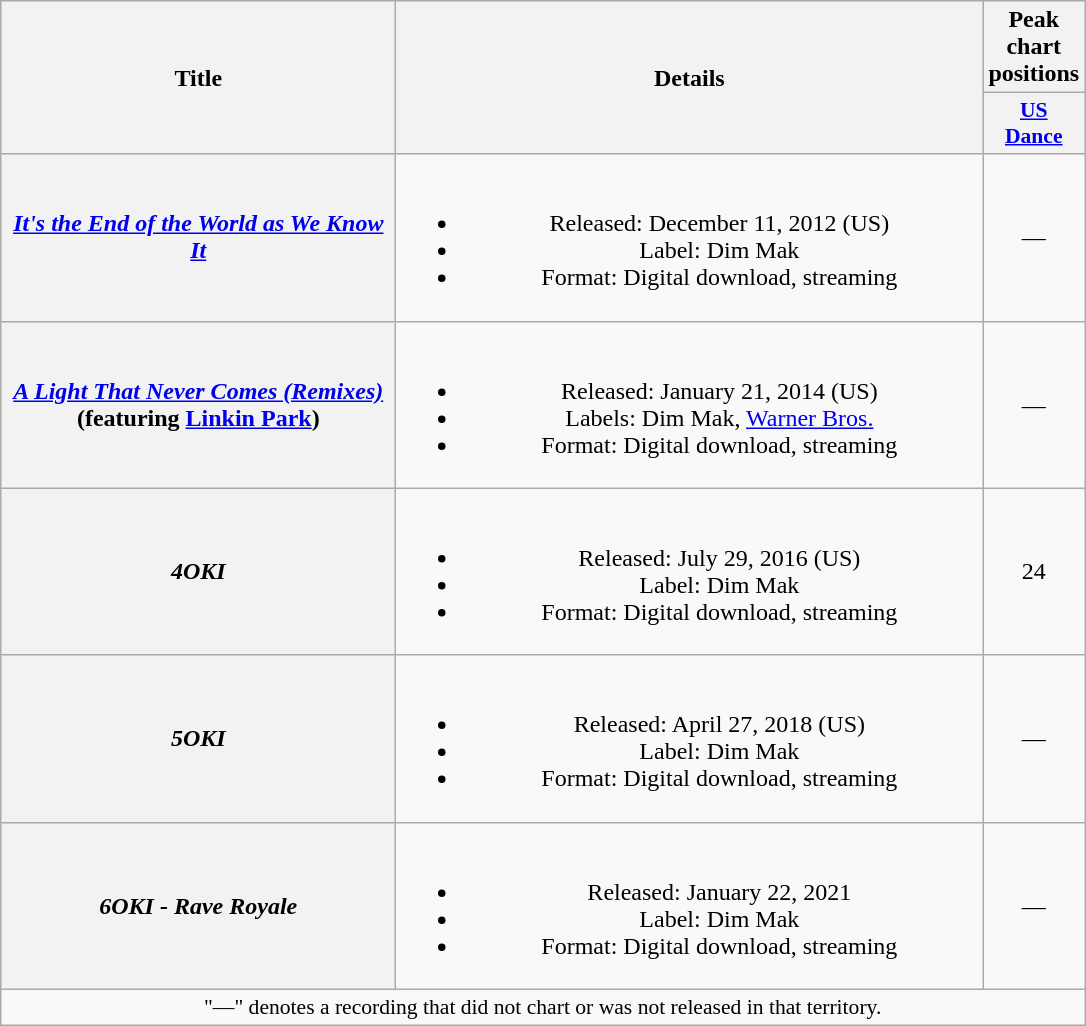<table class="wikitable plainrowheaders" style="text-align:center;" border="1">
<tr>
<th scope="col" rowspan="2" style="width:16em;">Title</th>
<th scope="col" rowspan="2" style="width:24em;">Details</th>
<th scope="col" colspan="1">Peak chart positions</th>
</tr>
<tr>
<th scope="col" style="width:2.9em;font-size:90%;"><a href='#'>US<br>Dance</a><br></th>
</tr>
<tr>
<th scope="row"><em><a href='#'>It's the End of the World as We Know It</a></em></th>
<td><br><ul><li>Released: December 11, 2012 <span>(US)</span></li><li>Label: Dim Mak</li><li>Format: Digital download, streaming</li></ul></td>
<td>—</td>
</tr>
<tr>
<th scope="row"><em><a href='#'>A Light That Never Comes (Remixes)</a></em><br><span>(featuring <a href='#'>Linkin Park</a>)</span></th>
<td><br><ul><li>Released: January 21, 2014 <span>(US)</span></li><li>Labels: Dim Mak, <a href='#'>Warner Bros.</a></li><li>Format: Digital download, streaming</li></ul></td>
<td>—</td>
</tr>
<tr>
<th scope="row"><em>4OKI</em></th>
<td><br><ul><li>Released: July 29, 2016 <span>(US)</span></li><li>Label: Dim Mak</li><li>Format: Digital download, streaming</li></ul></td>
<td>24</td>
</tr>
<tr>
<th scope="row"><em>5OKI</em></th>
<td><br><ul><li>Released: April 27, 2018 <span>(US)</span></li><li>Label: Dim Mak</li><li>Format: Digital download, streaming</li></ul></td>
<td>—</td>
</tr>
<tr>
<th scope="row"><em>6OKI - Rave Royale</em></th>
<td><br><ul><li>Released: January 22, 2021</li><li>Label: Dim Mak</li><li>Format: Digital download, streaming</li></ul></td>
<td>—</td>
</tr>
<tr>
<td colspan="4" style="font-size:90%">"—" denotes a recording that did not chart or was not released in that territory.</td>
</tr>
</table>
